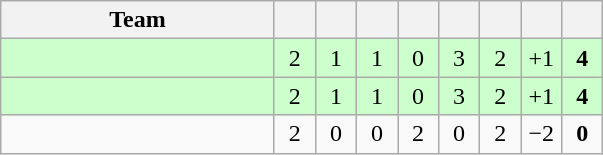<table class="wikitable" style="text-align:center;">
<tr>
<th width=175>Team</th>
<th width=20></th>
<th width=20></th>
<th width=20></th>
<th width=20></th>
<th width=20></th>
<th width=20></th>
<th width=20></th>
<th width=20></th>
</tr>
<tr bgcolor="#ccffcc">
<td align=left></td>
<td>2</td>
<td>1</td>
<td>1</td>
<td>0</td>
<td>3</td>
<td>2</td>
<td>+1</td>
<td><strong>4</strong></td>
</tr>
<tr bgcolor="#ccffcc">
<td align=left></td>
<td>2</td>
<td>1</td>
<td>1</td>
<td>0</td>
<td>3</td>
<td>2</td>
<td>+1</td>
<td><strong>4</strong></td>
</tr>
<tr>
<td align=left></td>
<td>2</td>
<td>0</td>
<td>0</td>
<td>2</td>
<td>0</td>
<td>2</td>
<td>−2</td>
<td><strong>0</strong></td>
</tr>
</table>
